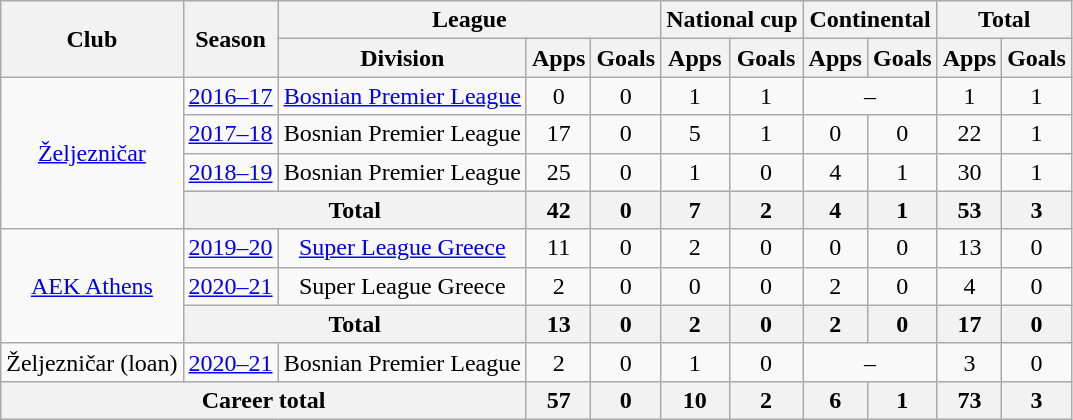<table class="wikitable" style="text-align:center">
<tr>
<th rowspan="2">Club</th>
<th rowspan="2">Season</th>
<th colspan="3">League</th>
<th colspan="2">National cup</th>
<th colspan="2">Continental</th>
<th colspan="2">Total</th>
</tr>
<tr>
<th>Division</th>
<th>Apps</th>
<th>Goals</th>
<th>Apps</th>
<th>Goals</th>
<th>Apps</th>
<th>Goals</th>
<th>Apps</th>
<th>Goals</th>
</tr>
<tr>
<td rowspan="4"><a href='#'>Željezničar</a></td>
<td><a href='#'>2016–17</a></td>
<td><a href='#'>Bosnian Premier League</a></td>
<td>0</td>
<td>0</td>
<td>1</td>
<td>1</td>
<td colspan="2">–</td>
<td>1</td>
<td>1</td>
</tr>
<tr>
<td><a href='#'>2017–18</a></td>
<td>Bosnian Premier League</td>
<td>17</td>
<td>0</td>
<td>5</td>
<td>1</td>
<td>0</td>
<td>0</td>
<td>22</td>
<td>1</td>
</tr>
<tr>
<td><a href='#'>2018–19</a></td>
<td>Bosnian Premier League</td>
<td>25</td>
<td>0</td>
<td>1</td>
<td>0</td>
<td>4</td>
<td>1</td>
<td>30</td>
<td>1</td>
</tr>
<tr>
<th colspan="2">Total</th>
<th>42</th>
<th>0</th>
<th>7</th>
<th>2</th>
<th>4</th>
<th>1</th>
<th>53</th>
<th>3</th>
</tr>
<tr>
<td rowspan="3"><a href='#'>AEK Athens</a></td>
<td><a href='#'>2019–20</a></td>
<td><a href='#'>Super League Greece</a></td>
<td>11</td>
<td>0</td>
<td>2</td>
<td>0</td>
<td>0</td>
<td>0</td>
<td>13</td>
<td>0</td>
</tr>
<tr>
<td><a href='#'>2020–21</a></td>
<td>Super League Greece</td>
<td>2</td>
<td>0</td>
<td>0</td>
<td>0</td>
<td>2</td>
<td>0</td>
<td>4</td>
<td>0</td>
</tr>
<tr>
<th colspan="2">Total</th>
<th>13</th>
<th>0</th>
<th>2</th>
<th>0</th>
<th>2</th>
<th>0</th>
<th>17</th>
<th>0</th>
</tr>
<tr>
<td>Željezničar (loan)</td>
<td><a href='#'>2020–21</a></td>
<td>Bosnian Premier League</td>
<td>2</td>
<td>0</td>
<td>1</td>
<td>0</td>
<td colspan="2">–</td>
<td>3</td>
<td>0</td>
</tr>
<tr>
<th colspan="3">Career total</th>
<th>57</th>
<th>0</th>
<th>10</th>
<th>2</th>
<th>6</th>
<th>1</th>
<th>73</th>
<th>3</th>
</tr>
</table>
